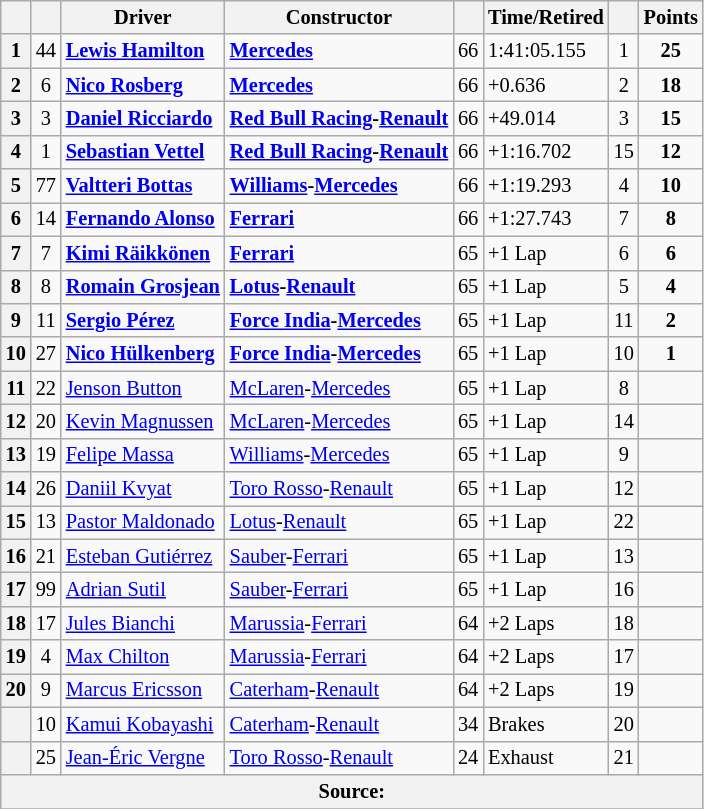<table class="wikitable sortable" style="font-size: 85%">
<tr>
<th scope="col"></th>
<th scope="col"></th>
<th scope="col">Driver</th>
<th scope="col">Constructor</th>
<th scope="col" class="unsortable"></th>
<th scope="col" class="unsortable">Time/Retired</th>
<th scope="col"></th>
<th scope="col">Points</th>
</tr>
<tr>
<th scope="row">1</th>
<td align="center">44</td>
<td data-sort-value="HAM"> <strong><a href='#'>Lewis Hamilton</a></strong></td>
<td><strong><a href='#'>Mercedes</a></strong></td>
<td>66</td>
<td>1:41:05.155</td>
<td align="center">1</td>
<td align="center"><strong>25</strong></td>
</tr>
<tr>
<th scope="row">2</th>
<td align="center">6</td>
<td data-sort-value="ROS"> <strong><a href='#'>Nico Rosberg</a></strong></td>
<td><strong><a href='#'>Mercedes</a></strong></td>
<td>66</td>
<td>+0.636</td>
<td align="center">2</td>
<td align="center"><strong>18</strong></td>
</tr>
<tr>
<th scope="row">3</th>
<td align="center">3</td>
<td data-sort-value="RIC"> <strong><a href='#'>Daniel Ricciardo</a></strong></td>
<td><strong><a href='#'>Red Bull Racing</a>-<a href='#'>Renault</a></strong></td>
<td>66</td>
<td>+49.014</td>
<td align="center">3</td>
<td align="center"><strong>15</strong></td>
</tr>
<tr>
<th scope="row">4</th>
<td align="center">1</td>
<td data-sort-value="VET"> <strong><a href='#'>Sebastian Vettel</a></strong></td>
<td><strong><a href='#'>Red Bull Racing</a>-<a href='#'>Renault</a></strong></td>
<td>66</td>
<td>+1:16.702</td>
<td align="center">15</td>
<td align="center"><strong>12</strong></td>
</tr>
<tr>
<th scope="row">5</th>
<td align="center">77</td>
<td data-sort-value="BOT"> <strong><a href='#'>Valtteri Bottas</a></strong></td>
<td><strong><a href='#'>Williams</a>-<a href='#'>Mercedes</a></strong></td>
<td>66</td>
<td>+1:19.293</td>
<td align="center">4</td>
<td align="center"><strong>10</strong></td>
</tr>
<tr>
<th scope="row">6</th>
<td align="center">14</td>
<td data-sort-value="ALO"> <strong><a href='#'>Fernando Alonso</a></strong></td>
<td><strong><a href='#'>Ferrari</a></strong></td>
<td>66</td>
<td>+1:27.743</td>
<td align="center">7</td>
<td align="center"><strong>8</strong></td>
</tr>
<tr>
<th scope="row">7</th>
<td align="center">7</td>
<td data-sort-value="RAI"> <strong><a href='#'>Kimi Räikkönen</a></strong></td>
<td><strong><a href='#'>Ferrari</a></strong></td>
<td>65</td>
<td>+1 Lap</td>
<td align="center">6</td>
<td align="center"><strong>6</strong></td>
</tr>
<tr>
<th scope="row">8</th>
<td align="center">8</td>
<td data-sort-value="GRO"> <strong><a href='#'>Romain Grosjean</a></strong></td>
<td><strong><a href='#'>Lotus</a>-<a href='#'>Renault</a></strong></td>
<td>65</td>
<td>+1 Lap</td>
<td align="center">5</td>
<td align="center"><strong>4</strong></td>
</tr>
<tr>
<th scope="row">9</th>
<td align="center">11</td>
<td data-sort-value="PER"> <strong><a href='#'>Sergio Pérez</a></strong></td>
<td><strong><a href='#'>Force India</a>-<a href='#'>Mercedes</a></strong></td>
<td>65</td>
<td>+1 Lap</td>
<td align="center">11</td>
<td align="center"><strong>2</strong></td>
</tr>
<tr>
<th scope="row">10</th>
<td align="center">27</td>
<td data-sort-value="HUL"> <strong><a href='#'>Nico Hülkenberg</a></strong></td>
<td><strong><a href='#'>Force India</a>-<a href='#'>Mercedes</a></strong></td>
<td>65</td>
<td>+1 Lap</td>
<td align="center">10</td>
<td align="center"><strong>1</strong></td>
</tr>
<tr>
<th scope="row">11</th>
<td align="center">22</td>
<td data-sort-value="BUT"> <a href='#'>Jenson Button</a></td>
<td><a href='#'>McLaren</a>-<a href='#'>Mercedes</a></td>
<td>65</td>
<td>+1 Lap</td>
<td align="center">8</td>
<td></td>
</tr>
<tr>
<th scope="row">12</th>
<td align="center">20</td>
<td data-sort-value="MAG"> <a href='#'>Kevin Magnussen</a></td>
<td><a href='#'>McLaren</a>-<a href='#'>Mercedes</a></td>
<td>65</td>
<td>+1 Lap</td>
<td align="center">14</td>
<td></td>
</tr>
<tr>
<th scope="row">13</th>
<td align="center">19</td>
<td data-sort-value="MAS"> <a href='#'>Felipe Massa</a></td>
<td><a href='#'>Williams</a>-<a href='#'>Mercedes</a></td>
<td>65</td>
<td>+1 Lap</td>
<td align="center">9</td>
<td></td>
</tr>
<tr>
<th scope="row">14</th>
<td align="center">26</td>
<td data-sort-value="KVY"> <a href='#'>Daniil Kvyat</a></td>
<td><a href='#'>Toro Rosso</a>-<a href='#'>Renault</a></td>
<td>65</td>
<td>+1 Lap</td>
<td align="center">12</td>
<td></td>
</tr>
<tr>
<th scope="row">15</th>
<td align="center">13</td>
<td data-sort-value="MAL"> <a href='#'>Pastor Maldonado</a></td>
<td><a href='#'>Lotus</a>-<a href='#'>Renault</a></td>
<td>65</td>
<td>+1 Lap</td>
<td align="center">22</td>
<td></td>
</tr>
<tr>
<th scope="row">16</th>
<td align="center">21</td>
<td data-sort-value="GUT"> <a href='#'>Esteban Gutiérrez</a></td>
<td><a href='#'>Sauber</a>-<a href='#'>Ferrari</a></td>
<td>65</td>
<td>+1 Lap</td>
<td align="center">13</td>
<td></td>
</tr>
<tr>
<th scope="row">17</th>
<td align="center">99</td>
<td data-sort-value="SUT"> <a href='#'>Adrian Sutil</a></td>
<td><a href='#'>Sauber</a>-<a href='#'>Ferrari</a></td>
<td>65</td>
<td>+1 Lap</td>
<td align="center">16</td>
<td></td>
</tr>
<tr>
<th scope="row">18</th>
<td align="center">17</td>
<td data-sort-value="BIA"> <a href='#'>Jules Bianchi</a></td>
<td><a href='#'>Marussia</a>-<a href='#'>Ferrari</a></td>
<td>64</td>
<td>+2 Laps</td>
<td align="center">18</td>
<td></td>
</tr>
<tr>
<th scope="row">19</th>
<td align="center">4</td>
<td data-sort-value="CHI"> <a href='#'>Max Chilton</a></td>
<td><a href='#'>Marussia</a>-<a href='#'>Ferrari</a></td>
<td>64</td>
<td>+2 Laps</td>
<td align="center">17</td>
<td></td>
</tr>
<tr>
<th scope="row">20</th>
<td align="center">9</td>
<td data-sort-value="ERI"> <a href='#'>Marcus Ericsson</a></td>
<td><a href='#'>Caterham</a>-<a href='#'>Renault</a></td>
<td>64</td>
<td>+2 Laps</td>
<td align="center">19</td>
<td></td>
</tr>
<tr>
<th data-sort-value="21"  scope="row"></th>
<td align="center">10</td>
<td data-sort-value="KOB"> <a href='#'>Kamui Kobayashi</a></td>
<td><a href='#'>Caterham</a>-<a href='#'>Renault</a></td>
<td>34</td>
<td>Brakes</td>
<td align="center">20</td>
<td></td>
</tr>
<tr>
<th data-sort-value="22" scope="row"></th>
<td align="center">25</td>
<td data-sort-value="VER"> <a href='#'>Jean-Éric Vergne</a></td>
<td><a href='#'>Toro Rosso</a>-<a href='#'>Renault</a></td>
<td>24</td>
<td>Exhaust</td>
<td align="center">21</td>
<td></td>
</tr>
<tr class="sortbottom">
<th colspan="8">Source:</th>
</tr>
<tr>
</tr>
</table>
